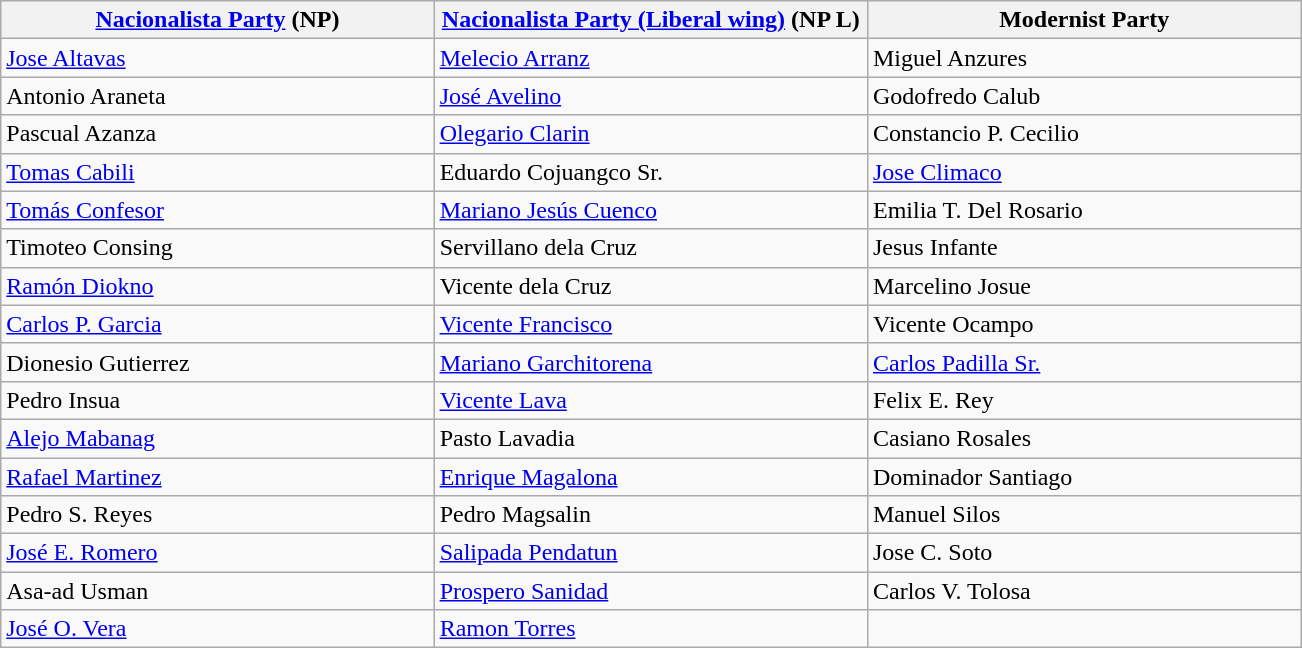<table class="wikitable">
<tr>
<th width="33%"><a href='#'>Nacionalista Party</a> (NP)</th>
<th width="33%"><a href='#'>Nacionalista Party (Liberal wing)</a> (NP L)</th>
<th width="33%">Modernist Party</th>
</tr>
<tr>
<td><a href='#'>Jose Altavas</a></td>
<td><a href='#'>Melecio Arranz</a></td>
<td>Miguel Anzures</td>
</tr>
<tr>
<td>Antonio Araneta</td>
<td><a href='#'>José Avelino</a></td>
<td>Godofredo Calub</td>
</tr>
<tr>
<td>Pascual Azanza</td>
<td><a href='#'>Olegario Clarin</a></td>
<td>Constancio P. Cecilio</td>
</tr>
<tr>
<td><a href='#'>Tomas Cabili</a></td>
<td>Eduardo Cojuangco Sr.</td>
<td><a href='#'>Jose Climaco</a></td>
</tr>
<tr>
<td><a href='#'>Tomás Confesor</a></td>
<td><a href='#'>Mariano Jesús Cuenco</a></td>
<td>Emilia T. Del Rosario</td>
</tr>
<tr>
<td>Timoteo Consing</td>
<td>Servillano dela Cruz</td>
<td>Jesus Infante</td>
</tr>
<tr>
<td><a href='#'>Ramón Diokno</a></td>
<td>Vicente dela Cruz</td>
<td>Marcelino Josue</td>
</tr>
<tr>
<td><a href='#'>Carlos P. Garcia</a></td>
<td><a href='#'>Vicente Francisco</a></td>
<td>Vicente Ocampo</td>
</tr>
<tr>
<td>Dionesio Gutierrez</td>
<td><a href='#'>Mariano Garchitorena</a></td>
<td><a href='#'>Carlos Padilla Sr.</a></td>
</tr>
<tr>
<td>Pedro Insua</td>
<td><a href='#'>Vicente Lava</a></td>
<td>Felix E. Rey</td>
</tr>
<tr>
<td><a href='#'>Alejo Mabanag</a></td>
<td>Pasto Lavadia</td>
<td>Casiano Rosales</td>
</tr>
<tr>
<td><a href='#'>Rafael Martinez</a></td>
<td><a href='#'>Enrique Magalona</a></td>
<td>Dominador Santiago</td>
</tr>
<tr>
<td>Pedro S. Reyes</td>
<td>Pedro Magsalin</td>
<td>Manuel Silos</td>
</tr>
<tr>
<td><a href='#'>José E. Romero</a></td>
<td><a href='#'>Salipada Pendatun</a></td>
<td>Jose C. Soto</td>
</tr>
<tr>
<td>Asa-ad Usman</td>
<td><a href='#'>Prospero Sanidad</a></td>
<td>Carlos V. Tolosa</td>
</tr>
<tr>
<td><a href='#'>José O. Vera</a></td>
<td><a href='#'>Ramon Torres</a></td>
<td></td>
</tr>
</table>
